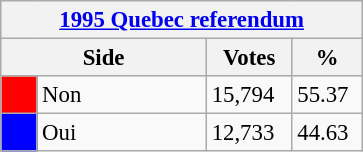<table class="wikitable" style="font-size: 95%; clear:both">
<tr style="background:#e9e9e9;">
<th colspan=4><a href='#'>1995 Quebec referendum</a></th>
</tr>
<tr style="background:#e9e9e9;">
<th colspan=2 style="width: 130px">Side</th>
<th style="width: 50px">Votes</th>
<th style="width: 40px">%</th>
</tr>
<tr>
<td style="background:red;"></td>
<td>Non</td>
<td>15,794</td>
<td>55.37</td>
</tr>
<tr>
<td style="background:blue;"></td>
<td>Oui</td>
<td>12,733</td>
<td>44.63</td>
</tr>
</table>
